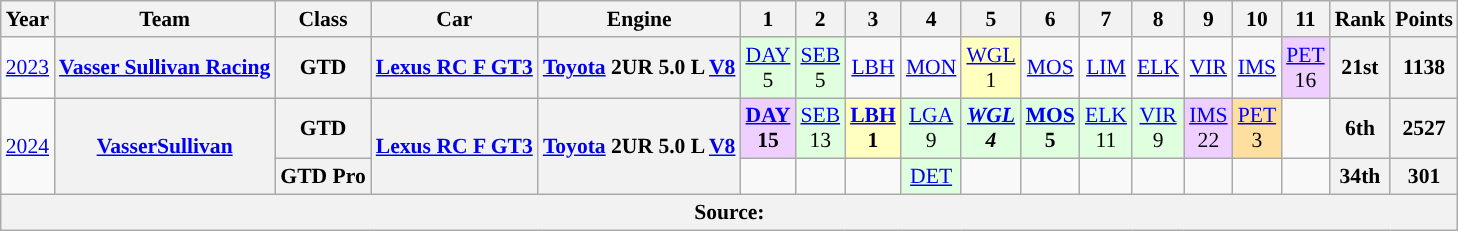<table class="wikitable" style="text-align:center; font-size:90%">
<tr>
<th>Year</th>
<th>Team</th>
<th>Class</th>
<th>Car</th>
<th>Engine</th>
<th>1</th>
<th>2</th>
<th>3</th>
<th>4</th>
<th>5</th>
<th>6</th>
<th>7</th>
<th>8</th>
<th>9</th>
<th>10</th>
<th>11</th>
<th>Rank</th>
<th>Points</th>
</tr>
<tr>
<td><a href='#'>2023</a></td>
<th><a href='#'>Vasser Sullivan Racing</a></th>
<th>GTD</th>
<th><a href='#'>Lexus RC F GT3</a></th>
<th><a href='#'>Toyota</a> 2UR 5.0 L <a href='#'>V8</a></th>
<td style="background:#DFFFDF;"><a href='#'>DAY</a><br>5</td>
<td style="background:#DFFFDF;"><a href='#'>SEB</a><br>5</td>
<td style="background:#;"><a href='#'>LBH</a></td>
<td style="background:#;"><a href='#'>MON</a></td>
<td style="background:#FFFFBF;”"><a href='#'>WGL</a><br>1</td>
<td style="background:#;"><a href='#'>MOS</a></td>
<td style="background:#;"><a href='#'>LIM</a></td>
<td style="background:#;"><a href='#'>ELK</a></td>
<td style="background:#;"><a href='#'>VIR</a></td>
<td style="background:#;"><a href='#'>IMS</a></td>
<td style="background:#EFCFFF;"><a href='#'>PET</a><br>16</td>
<th>21st</th>
<th>1138</th>
</tr>
<tr>
<td rowspan="2"><a href='#'>2024</a></td>
<th rowspan="2"><a href='#'>VasserSullivan</a></th>
<th>GTD</th>
<th rowspan="2"><a href='#'>Lexus RC F GT3</a></th>
<th rowspan="2"><a href='#'>Toyota</a> 2UR 5.0 L <a href='#'>V8</a></th>
<td style="background:#EFCFFF;"><strong><a href='#'>DAY</a><br>15</strong></td>
<td style="background:#DFFFDF;"><a href='#'>SEB</a><br>13</td>
<td style="background:#FFFFBF;”"><strong><a href='#'>LBH</a><br>1</strong></td>
<td style="background:#DFFFDF;"><a href='#'>LGA</a><br>9</td>
<td style="background:#DFFFDF;"><strong><em><a href='#'>WGL</a><br>4</em></strong></td>
<td style="background:#DFFFDF;"><strong><a href='#'>MOS</a><br>5</strong></td>
<td style="background:#DFFFDF;"><a href='#'>ELK</a><br>11</td>
<td style="background:#DFFFDF;"><a href='#'>VIR</a><br>9</td>
<td style="background:#EFCFFF;"><a href='#'>IMS</a><br>22</td>
<td style="background:#FFDF9F;"><a href='#'>PET</a><br>3</td>
<td></td>
<th>6th</th>
<th>2527</th>
</tr>
<tr>
<th>GTD Pro</th>
<td></td>
<td></td>
<td></td>
<td style="background:#DFFFDF;"><a href='#'>DET</a><br></td>
<td></td>
<td></td>
<td></td>
<td></td>
<td></td>
<td></td>
<td></td>
<th>34th</th>
<th>301</th>
</tr>
<tr>
<th colspan="18">Source:</th>
</tr>
</table>
